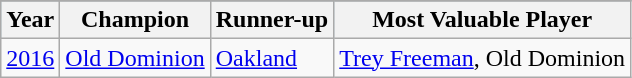<table class="wikitable sortable">
<tr>
</tr>
<tr style="background: lightblue;">
<th>Year</th>
<th>Champion</th>
<th>Runner-up</th>
<th>Most Valuable Player</th>
</tr>
<tr>
<td><a href='#'>2016</a></td>
<td><a href='#'>Old Dominion</a></td>
<td><a href='#'>Oakland</a></td>
<td><a href='#'>Trey Freeman</a>, Old Dominion</td>
</tr>
</table>
